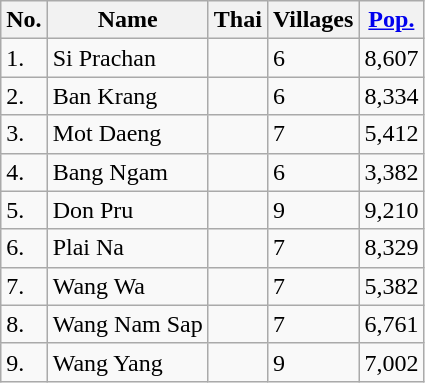<table class="wikitable sortable">
<tr>
<th>No.</th>
<th>Name</th>
<th>Thai</th>
<th>Villages</th>
<th><a href='#'>Pop.</a></th>
</tr>
<tr>
<td>1.</td>
<td>Si Prachan</td>
<td></td>
<td>6</td>
<td>8,607</td>
</tr>
<tr>
<td>2.</td>
<td>Ban Krang</td>
<td></td>
<td>6</td>
<td>8,334</td>
</tr>
<tr>
<td>3.</td>
<td>Mot Daeng</td>
<td></td>
<td>7</td>
<td>5,412</td>
</tr>
<tr>
<td>4.</td>
<td>Bang Ngam</td>
<td></td>
<td>6</td>
<td>3,382</td>
</tr>
<tr>
<td>5.</td>
<td>Don Pru</td>
<td></td>
<td>9</td>
<td>9,210</td>
</tr>
<tr>
<td>6.</td>
<td>Plai Na</td>
<td></td>
<td>7</td>
<td>8,329</td>
</tr>
<tr>
<td>7.</td>
<td>Wang Wa</td>
<td></td>
<td>7</td>
<td>5,382</td>
</tr>
<tr>
<td>8.</td>
<td>Wang Nam Sap</td>
<td></td>
<td>7</td>
<td>6,761</td>
</tr>
<tr>
<td>9.</td>
<td>Wang Yang</td>
<td></td>
<td>9</td>
<td>7,002</td>
</tr>
</table>
